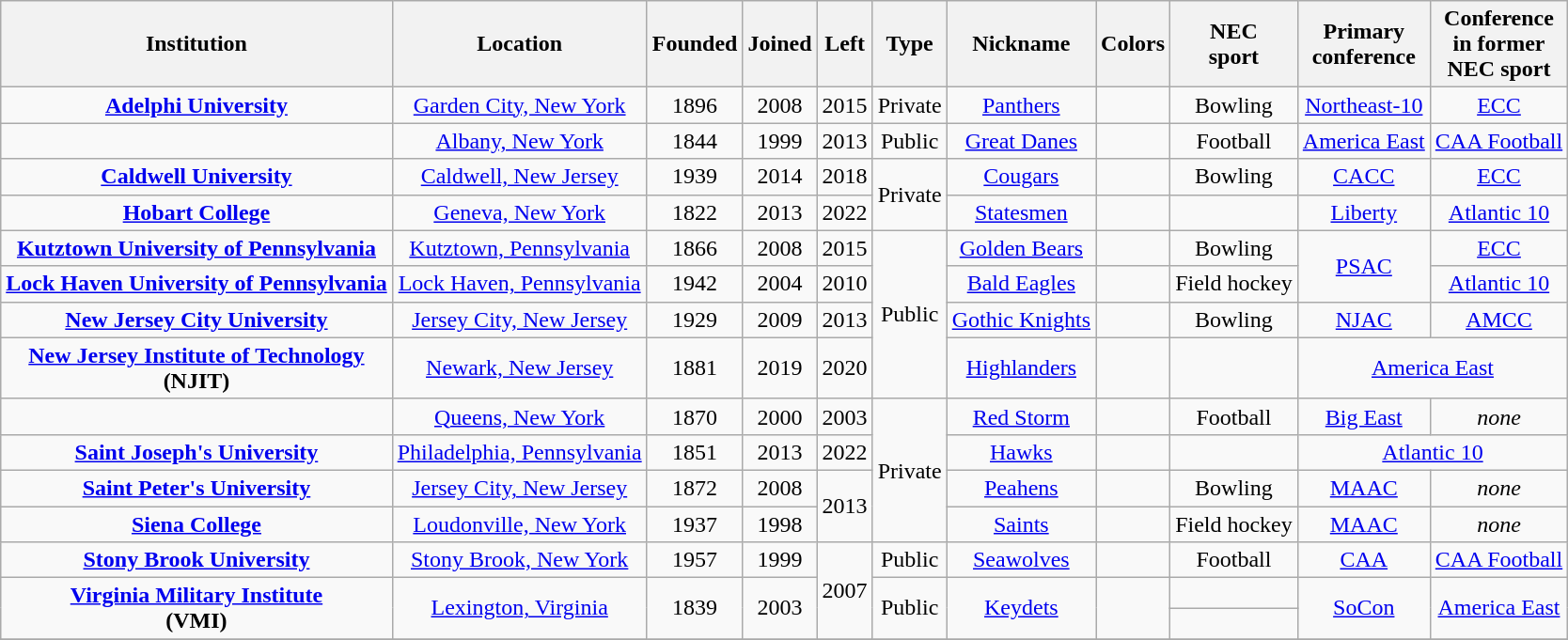<table class="sortable wikitable" style="text-align: center;">
<tr>
<th>Institution</th>
<th>Location</th>
<th>Founded</th>
<th>Joined</th>
<th>Left</th>
<th>Type</th>
<th>Nickname</th>
<th class="unsortable">Colors</th>
<th>NEC<br>sport</th>
<th>Primary<br>conference</th>
<th>Conference<br>in former<br>NEC sport</th>
</tr>
<tr>
<td><strong><a href='#'>Adelphi University</a></strong></td>
<td><a href='#'>Garden City, New York</a></td>
<td>1896</td>
<td>2008</td>
<td>2015</td>
<td>Private</td>
<td><a href='#'>Panthers</a></td>
<td></td>
<td>Bowling</td>
<td><a href='#'>Northeast-10</a></td>
<td><a href='#'>ECC</a></td>
</tr>
<tr>
<td></td>
<td><a href='#'>Albany, New York</a></td>
<td>1844</td>
<td>1999</td>
<td>2013</td>
<td>Public</td>
<td><a href='#'>Great Danes</a></td>
<td></td>
<td>Football</td>
<td><a href='#'>America East</a></td>
<td><a href='#'>CAA Football</a></td>
</tr>
<tr>
<td><strong><a href='#'>Caldwell University</a></strong></td>
<td><a href='#'>Caldwell, New Jersey</a></td>
<td>1939</td>
<td>2014</td>
<td>2018</td>
<td rowspan="2">Private</td>
<td><a href='#'>Cougars</a></td>
<td> </td>
<td>Bowling</td>
<td><a href='#'>CACC</a></td>
<td><a href='#'>ECC</a></td>
</tr>
<tr>
<td><strong><a href='#'>Hobart College</a></strong></td>
<td><a href='#'>Geneva, New York</a></td>
<td>1822</td>
<td>2013</td>
<td>2022</td>
<td><a href='#'>Statesmen</a></td>
<td></td>
<td></td>
<td><a href='#'>Liberty</a></td>
<td><a href='#'>Atlantic 10</a></td>
</tr>
<tr>
<td><strong><a href='#'>Kutztown University of Pennsylvania</a></strong></td>
<td><a href='#'>Kutztown, Pennsylvania</a></td>
<td>1866</td>
<td>2008</td>
<td>2015</td>
<td rowspan=4>Public</td>
<td><a href='#'>Golden Bears</a></td>
<td></td>
<td>Bowling</td>
<td rowspan=2><a href='#'>PSAC</a></td>
<td><a href='#'>ECC</a></td>
</tr>
<tr>
<td><strong><a href='#'>Lock Haven University of Pennsylvania</a></strong></td>
<td><a href='#'>Lock Haven, Pennsylvania</a></td>
<td>1942</td>
<td>2004</td>
<td>2010</td>
<td><a href='#'>Bald Eagles</a></td>
<td></td>
<td>Field hockey</td>
<td><a href='#'>Atlantic 10</a></td>
</tr>
<tr>
<td><strong><a href='#'>New Jersey City University</a></strong></td>
<td><a href='#'>Jersey City, New Jersey</a></td>
<td>1929</td>
<td>2009</td>
<td>2013</td>
<td><a href='#'>Gothic Knights</a></td>
<td> </td>
<td>Bowling</td>
<td><a href='#'>NJAC</a></td>
<td><a href='#'>AMCC</a></td>
</tr>
<tr>
<td><strong><a href='#'>New Jersey Institute of Technology</a></strong><br><strong>(NJIT)</strong></td>
<td><a href='#'>Newark, New Jersey</a></td>
<td>1881</td>
<td>2019</td>
<td>2020</td>
<td><a href='#'>Highlanders</a></td>
<td></td>
<td></td>
<td colspan=2><a href='#'>America East</a></td>
</tr>
<tr>
<td></td>
<td><a href='#'>Queens, New York</a></td>
<td>1870</td>
<td>2000</td>
<td>2003</td>
<td rowspan=4>Private</td>
<td><a href='#'>Red Storm</a></td>
<td></td>
<td>Football</td>
<td><a href='#'>Big East</a></td>
<td><em>none</em></td>
</tr>
<tr>
<td><strong><a href='#'>Saint Joseph's University</a></strong></td>
<td><a href='#'>Philadelphia, Pennsylvania</a></td>
<td>1851</td>
<td>2013</td>
<td>2022</td>
<td><a href='#'>Hawks</a></td>
<td></td>
<td></td>
<td colspan=2><a href='#'>Atlantic 10</a></td>
</tr>
<tr>
<td><strong><a href='#'>Saint Peter's University</a></strong></td>
<td><a href='#'>Jersey City, New Jersey</a></td>
<td>1872</td>
<td>2008</td>
<td rowspan="2">2013</td>
<td><a href='#'>Peahens</a></td>
<td></td>
<td>Bowling</td>
<td><a href='#'>MAAC</a></td>
<td><em>none</em></td>
</tr>
<tr>
<td><strong><a href='#'>Siena College</a></strong></td>
<td><a href='#'>Loudonville, New York</a></td>
<td>1937</td>
<td>1998</td>
<td><a href='#'>Saints</a></td>
<td></td>
<td>Field hockey</td>
<td><a href='#'>MAAC</a></td>
<td><em>none</em></td>
</tr>
<tr>
<td><strong><a href='#'>Stony Brook University</a></strong></td>
<td><a href='#'>Stony Brook, New York</a></td>
<td>1957</td>
<td>1999</td>
<td rowspan=3>2007</td>
<td>Public</td>
<td><a href='#'>Seawolves</a></td>
<td></td>
<td>Football</td>
<td><a href='#'>CAA</a></td>
<td><a href='#'>CAA Football</a></td>
</tr>
<tr>
<td rowspan="2"><strong><a href='#'>Virginia Military Institute</a></strong><br><strong>(VMI)</strong></td>
<td rowspan="2"><a href='#'>Lexington, Virginia</a></td>
<td rowspan="2">1839</td>
<td rowspan="2">2003</td>
<td rowspan="2">Public<br></td>
<td rowspan="2"><a href='#'>Keydets</a></td>
<td rowspan="2"></td>
<td></td>
<td rowspan="2"><a href='#'>SoCon</a></td>
<td rowspan="2"><a href='#'>America East</a></td>
</tr>
<tr>
<td></td>
</tr>
<tr>
</tr>
</table>
